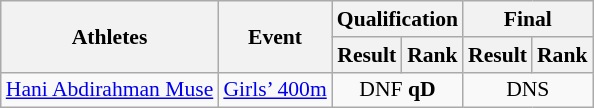<table class="wikitable" border="1" style="font-size:90%">
<tr>
<th rowspan=2>Athletes</th>
<th rowspan=2>Event</th>
<th colspan=2>Qualification</th>
<th colspan=2>Final</th>
</tr>
<tr>
<th>Result</th>
<th>Rank</th>
<th>Result</th>
<th>Rank</th>
</tr>
<tr>
<td><a href='#'>Hani Abdirahman Muse</a></td>
<td><a href='#'>Girls’ 400m</a></td>
<td align=center colspan=2>DNF <strong>qD</strong></td>
<td align=center colspan=2>DNS</td>
</tr>
</table>
